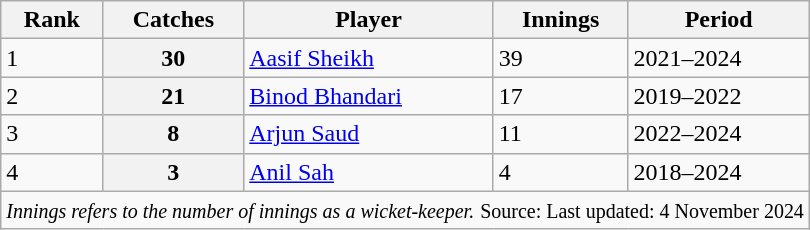<table class="wikitable sortable">
<tr>
<th>Rank</th>
<th>Catches</th>
<th>Player</th>
<th>Innings</th>
<th>Period</th>
</tr>
<tr>
<td>1</td>
<th>30</th>
<td><a href='#'>Aasif Sheikh</a></td>
<td>39</td>
<td>2021–2024</td>
</tr>
<tr>
<td>2</td>
<th>21</th>
<td><a href='#'>Binod Bhandari</a></td>
<td>17</td>
<td>2019–2022</td>
</tr>
<tr>
<td>3</td>
<th>8</th>
<td><a href='#'>Arjun Saud</a></td>
<td>11</td>
<td>2022–2024</td>
</tr>
<tr>
<td>4</td>
<th>3</th>
<td><a href='#'>Anil Sah</a></td>
<td>4</td>
<td>2018–2024</td>
</tr>
<tr>
<td colspan="5"><small><em>Innings refers to the number of innings as a wicket-keeper.</em></small> <small>Source: Last updated: 4 November 2024</small></td>
</tr>
</table>
